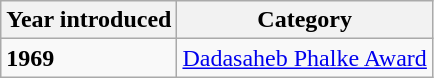<table class="wikitable">
<tr>
<th>Year introduced</th>
<th>Category</th>
</tr>
<tr>
<td><strong>1969</strong></td>
<td><a href='#'>Dadasaheb Phalke Award</a></td>
</tr>
</table>
